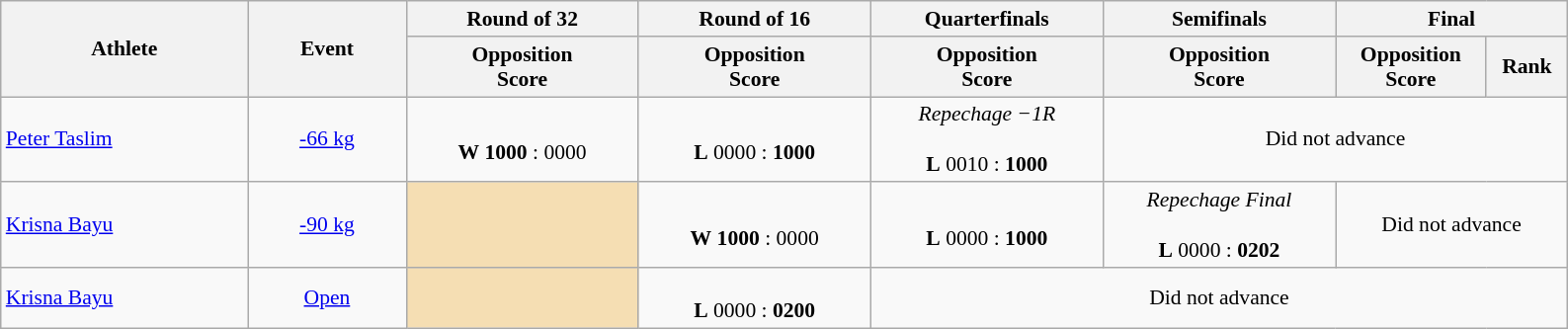<table class=wikitable style="font-size:90%; text-align:center">
<tr>
<th width="160" rowspan="2">Athlete</th>
<th width="100" rowspan="2">Event</th>
<th width="150">Round of 32</th>
<th width="150">Round of 16</th>
<th width="150">Quarterfinals</th>
<th width="150">Semifinals</th>
<th width="150" colspan="2">Final</th>
</tr>
<tr>
<th>Opposition<br>Score</th>
<th>Opposition<br>Score</th>
<th>Opposition<br>Score</th>
<th>Opposition<br>Score</th>
<th>Opposition<br>Score</th>
<th>Rank</th>
</tr>
<tr>
<td align=left><a href='#'>Peter Taslim</a></td>
<td align=centre><a href='#'>-66 kg</a></td>
<td> <br><strong>W</strong> <strong>1000</strong> : 0000</td>
<td> <br><strong>L</strong> 0000 : <strong>1000</strong></td>
<td><em>Repechage −1R</em> <br>  <br><strong>L</strong> 0010 : <strong>1000</strong></td>
<td colspan="3" align="center">Did not advance</td>
</tr>
<tr>
<td align=left><a href='#'>Krisna Bayu</a></td>
<td align=centre><a href='#'>-90 kg</a></td>
<td bgcolor="wheat"></td>
<td> <br><strong>W</strong> <strong>1000</strong> : 0000</td>
<td> <br><strong>L</strong> 0000 : <strong>1000</strong></td>
<td><em>Repechage Final</em> <br>  <br><strong>L</strong> 0000 : <strong>0202</strong></td>
<td colspan="2" align="center">Did not advance</td>
</tr>
<tr>
<td align=left><a href='#'>Krisna Bayu</a></td>
<td align=centre><a href='#'>Open</a></td>
<td bgcolor="wheat"></td>
<td> <br><strong>L</strong> 0000 : <strong>0200</strong></td>
<td colspan="4" align="center">Did not advance</td>
</tr>
</table>
